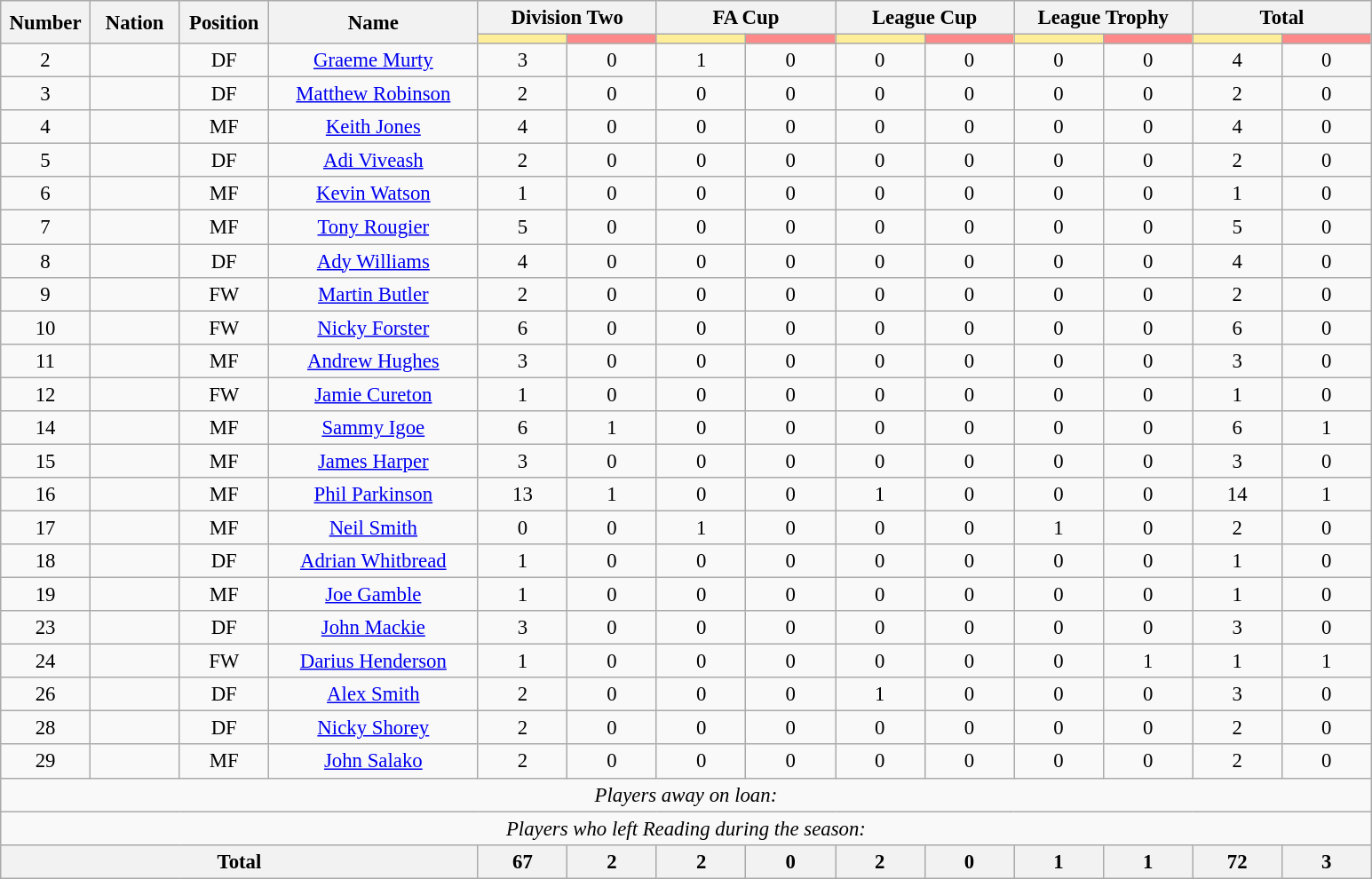<table class="wikitable" style="font-size: 95%; text-align: center;">
<tr>
<th rowspan=2 width=60>Number</th>
<th rowspan=2 width=60>Nation</th>
<th rowspan=2 width=60>Position</th>
<th rowspan=2 width=150>Name</th>
<th colspan=2>Division Two</th>
<th colspan=2>FA Cup</th>
<th colspan=2>League Cup</th>
<th colspan=2>League Trophy</th>
<th colspan=2>Total</th>
</tr>
<tr>
<th style="width:60px; background:#fe9;"></th>
<th style="width:60px; background:#ff8888;"></th>
<th style="width:60px; background:#fe9;"></th>
<th style="width:60px; background:#ff8888;"></th>
<th style="width:60px; background:#fe9;"></th>
<th style="width:60px; background:#ff8888;"></th>
<th style="width:60px; background:#fe9;"></th>
<th style="width:60px; background:#ff8888;"></th>
<th style="width:60px; background:#fe9;"></th>
<th style="width:60px; background:#ff8888;"></th>
</tr>
<tr>
<td>2</td>
<td></td>
<td>DF</td>
<td><a href='#'>Graeme Murty</a></td>
<td>3</td>
<td>0</td>
<td>1</td>
<td>0</td>
<td>0</td>
<td>0</td>
<td>0</td>
<td>0</td>
<td>4</td>
<td>0</td>
</tr>
<tr>
<td>3</td>
<td></td>
<td>DF</td>
<td><a href='#'>Matthew Robinson</a></td>
<td>2</td>
<td>0</td>
<td>0</td>
<td>0</td>
<td>0</td>
<td>0</td>
<td>0</td>
<td>0</td>
<td>2</td>
<td>0</td>
</tr>
<tr>
<td>4</td>
<td></td>
<td>MF</td>
<td><a href='#'>Keith Jones</a></td>
<td>4</td>
<td>0</td>
<td>0</td>
<td>0</td>
<td>0</td>
<td>0</td>
<td>0</td>
<td>0</td>
<td>4</td>
<td>0</td>
</tr>
<tr>
<td>5</td>
<td></td>
<td>DF</td>
<td><a href='#'>Adi Viveash</a></td>
<td>2</td>
<td>0</td>
<td>0</td>
<td>0</td>
<td>0</td>
<td>0</td>
<td>0</td>
<td>0</td>
<td>2</td>
<td>0</td>
</tr>
<tr>
<td>6</td>
<td></td>
<td>MF</td>
<td><a href='#'>Kevin Watson</a></td>
<td>1</td>
<td>0</td>
<td>0</td>
<td>0</td>
<td>0</td>
<td>0</td>
<td>0</td>
<td>0</td>
<td>1</td>
<td>0</td>
</tr>
<tr>
<td>7</td>
<td></td>
<td>MF</td>
<td><a href='#'>Tony Rougier</a></td>
<td>5</td>
<td>0</td>
<td>0</td>
<td>0</td>
<td>0</td>
<td>0</td>
<td>0</td>
<td>0</td>
<td>5</td>
<td>0</td>
</tr>
<tr>
<td>8</td>
<td></td>
<td>DF</td>
<td><a href='#'>Ady Williams</a></td>
<td>4</td>
<td>0</td>
<td>0</td>
<td>0</td>
<td>0</td>
<td>0</td>
<td>0</td>
<td>0</td>
<td>4</td>
<td>0</td>
</tr>
<tr>
<td>9</td>
<td></td>
<td>FW</td>
<td><a href='#'>Martin Butler</a></td>
<td>2</td>
<td>0</td>
<td>0</td>
<td>0</td>
<td>0</td>
<td>0</td>
<td>0</td>
<td>0</td>
<td>2</td>
<td>0</td>
</tr>
<tr>
<td>10</td>
<td></td>
<td>FW</td>
<td><a href='#'>Nicky Forster</a></td>
<td>6</td>
<td>0</td>
<td>0</td>
<td>0</td>
<td>0</td>
<td>0</td>
<td>0</td>
<td>0</td>
<td>6</td>
<td>0</td>
</tr>
<tr>
<td>11</td>
<td></td>
<td>MF</td>
<td><a href='#'>Andrew Hughes</a></td>
<td>3</td>
<td>0</td>
<td>0</td>
<td>0</td>
<td>0</td>
<td>0</td>
<td>0</td>
<td>0</td>
<td>3</td>
<td>0</td>
</tr>
<tr>
<td>12</td>
<td></td>
<td>FW</td>
<td><a href='#'>Jamie Cureton</a></td>
<td>1</td>
<td>0</td>
<td>0</td>
<td>0</td>
<td>0</td>
<td>0</td>
<td>0</td>
<td>0</td>
<td>1</td>
<td>0</td>
</tr>
<tr>
<td>14</td>
<td></td>
<td>MF</td>
<td><a href='#'>Sammy Igoe</a></td>
<td>6</td>
<td>1</td>
<td>0</td>
<td>0</td>
<td>0</td>
<td>0</td>
<td>0</td>
<td>0</td>
<td>6</td>
<td>1</td>
</tr>
<tr>
<td>15</td>
<td></td>
<td>MF</td>
<td><a href='#'>James Harper</a></td>
<td>3</td>
<td>0</td>
<td>0</td>
<td>0</td>
<td>0</td>
<td>0</td>
<td>0</td>
<td>0</td>
<td>3</td>
<td>0</td>
</tr>
<tr>
<td>16</td>
<td></td>
<td>MF</td>
<td><a href='#'>Phil Parkinson</a></td>
<td>13</td>
<td>1</td>
<td>0</td>
<td>0</td>
<td>1</td>
<td>0</td>
<td>0</td>
<td>0</td>
<td>14</td>
<td>1</td>
</tr>
<tr>
<td>17</td>
<td></td>
<td>MF</td>
<td><a href='#'>Neil Smith</a></td>
<td>0</td>
<td>0</td>
<td>1</td>
<td>0</td>
<td>0</td>
<td>0</td>
<td>1</td>
<td>0</td>
<td>2</td>
<td>0</td>
</tr>
<tr>
<td>18</td>
<td></td>
<td>DF</td>
<td><a href='#'>Adrian Whitbread</a></td>
<td>1</td>
<td>0</td>
<td>0</td>
<td>0</td>
<td>0</td>
<td>0</td>
<td>0</td>
<td>0</td>
<td>1</td>
<td>0</td>
</tr>
<tr>
<td>19</td>
<td></td>
<td>MF</td>
<td><a href='#'>Joe Gamble</a></td>
<td>1</td>
<td>0</td>
<td>0</td>
<td>0</td>
<td>0</td>
<td>0</td>
<td>0</td>
<td>0</td>
<td>1</td>
<td>0</td>
</tr>
<tr>
<td>23</td>
<td></td>
<td>DF</td>
<td><a href='#'>John Mackie</a></td>
<td>3</td>
<td>0</td>
<td>0</td>
<td>0</td>
<td>0</td>
<td>0</td>
<td>0</td>
<td>0</td>
<td>3</td>
<td>0</td>
</tr>
<tr>
<td>24</td>
<td></td>
<td>FW</td>
<td><a href='#'>Darius Henderson</a></td>
<td>1</td>
<td>0</td>
<td>0</td>
<td>0</td>
<td>0</td>
<td>0</td>
<td>0</td>
<td>1</td>
<td>1</td>
<td>1</td>
</tr>
<tr>
<td>26</td>
<td></td>
<td>DF</td>
<td><a href='#'>Alex Smith</a></td>
<td>2</td>
<td>0</td>
<td>0</td>
<td>0</td>
<td>1</td>
<td>0</td>
<td>0</td>
<td>0</td>
<td>3</td>
<td>0</td>
</tr>
<tr>
<td>28</td>
<td></td>
<td>DF</td>
<td><a href='#'>Nicky Shorey</a></td>
<td>2</td>
<td>0</td>
<td>0</td>
<td>0</td>
<td>0</td>
<td>0</td>
<td>0</td>
<td>0</td>
<td>2</td>
<td>0</td>
</tr>
<tr>
<td>29</td>
<td></td>
<td>MF</td>
<td><a href='#'>John Salako</a></td>
<td>2</td>
<td>0</td>
<td>0</td>
<td>0</td>
<td>0</td>
<td>0</td>
<td>0</td>
<td>0</td>
<td>2</td>
<td>0</td>
</tr>
<tr>
<td colspan="16"><em>Players away on loan:</em></td>
</tr>
<tr>
<td colspan="16"><em>Players who left Reading during the season:</em></td>
</tr>
<tr>
<th colspan=4>Total</th>
<th>67</th>
<th>2</th>
<th>2</th>
<th>0</th>
<th>2</th>
<th>0</th>
<th>1</th>
<th>1</th>
<th>72</th>
<th>3</th>
</tr>
</table>
